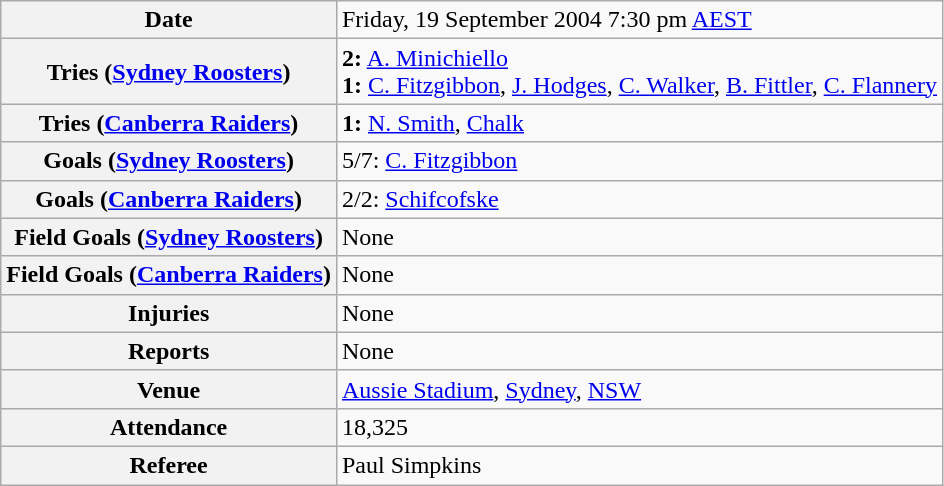<table class="wikitable">
<tr>
<th>Date</th>
<td>Friday, 19 September 2004 7:30 pm <a href='#'>AEST</a></td>
</tr>
<tr>
<th>Tries (<a href='#'>Sydney Roosters</a>)</th>
<td><strong>2:</strong> <a href='#'>A. Minichiello</a><br> <strong>1:</strong> <a href='#'>C. Fitzgibbon</a>, <a href='#'>J. Hodges</a>, <a href='#'>C. Walker</a>, <a href='#'>B. Fittler</a>, <a href='#'>C. Flannery</a></td>
</tr>
<tr>
<th>Tries (<a href='#'>Canberra Raiders</a>)</th>
<td><strong>1:</strong> <a href='#'>N. Smith</a>, <a href='#'>Chalk</a></td>
</tr>
<tr>
<th>Goals (<a href='#'>Sydney Roosters</a>)</th>
<td>5/7: <a href='#'>C. Fitzgibbon</a></td>
</tr>
<tr>
<th>Goals (<a href='#'>Canberra Raiders</a>)</th>
<td>2/2: <a href='#'>Schifcofske</a></td>
</tr>
<tr>
<th>Field Goals (<a href='#'>Sydney Roosters</a>)</th>
<td>None</td>
</tr>
<tr>
<th>Field Goals (<a href='#'>Canberra Raiders</a>)</th>
<td>None</td>
</tr>
<tr>
<th>Injuries</th>
<td>None</td>
</tr>
<tr>
<th>Reports</th>
<td>None</td>
</tr>
<tr>
<th>Venue</th>
<td><a href='#'>Aussie Stadium</a>, <a href='#'>Sydney</a>, <a href='#'>NSW</a></td>
</tr>
<tr>
<th>Attendance</th>
<td>18,325</td>
</tr>
<tr>
<th>Referee</th>
<td>Paul Simpkins</td>
</tr>
</table>
